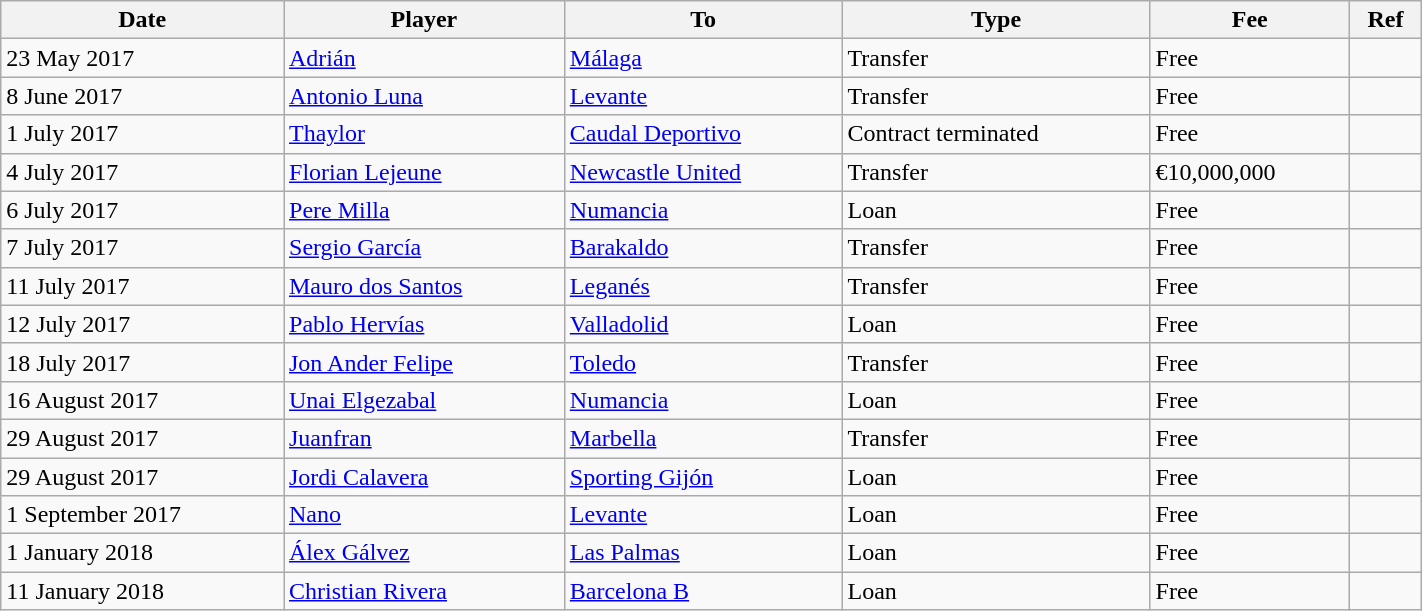<table class="wikitable" style="width:75%;">
<tr>
<th>Date</th>
<th>Player</th>
<th>To</th>
<th>Type</th>
<th>Fee</th>
<th>Ref</th>
</tr>
<tr>
<td>23 May 2017</td>
<td> <a href='#'>Adrián</a></td>
<td><a href='#'>Málaga</a></td>
<td>Transfer</td>
<td>Free</td>
<td></td>
</tr>
<tr>
<td>8 June 2017</td>
<td> <a href='#'>Antonio Luna</a></td>
<td><a href='#'>Levante</a></td>
<td>Transfer</td>
<td>Free</td>
<td></td>
</tr>
<tr>
<td>1 July 2017</td>
<td> <a href='#'>Thaylor</a></td>
<td><a href='#'>Caudal Deportivo</a></td>
<td>Contract terminated</td>
<td>Free</td>
<td></td>
</tr>
<tr>
<td>4 July 2017</td>
<td> <a href='#'>Florian Lejeune</a></td>
<td> <a href='#'>Newcastle United</a></td>
<td>Transfer</td>
<td>€10,000,000</td>
<td></td>
</tr>
<tr>
<td>6 July 2017</td>
<td> <a href='#'>Pere Milla</a></td>
<td><a href='#'>Numancia</a></td>
<td>Loan</td>
<td>Free</td>
<td></td>
</tr>
<tr>
<td>7 July 2017</td>
<td> <a href='#'>Sergio García</a></td>
<td><a href='#'>Barakaldo</a></td>
<td>Transfer</td>
<td>Free</td>
<td></td>
</tr>
<tr>
<td>11 July 2017</td>
<td> <a href='#'>Mauro dos Santos</a></td>
<td><a href='#'>Leganés</a></td>
<td>Transfer</td>
<td>Free</td>
<td></td>
</tr>
<tr>
<td>12 July 2017</td>
<td> <a href='#'>Pablo Hervías</a></td>
<td><a href='#'>Valladolid</a></td>
<td>Loan</td>
<td>Free</td>
<td></td>
</tr>
<tr>
<td>18 July 2017</td>
<td> <a href='#'>Jon Ander Felipe</a></td>
<td><a href='#'>Toledo</a></td>
<td>Transfer</td>
<td>Free</td>
<td></td>
</tr>
<tr>
<td>16 August 2017</td>
<td> <a href='#'>Unai Elgezabal</a></td>
<td><a href='#'>Numancia</a></td>
<td>Loan</td>
<td>Free</td>
<td></td>
</tr>
<tr>
<td>29 August 2017</td>
<td> <a href='#'>Juanfran</a></td>
<td><a href='#'>Marbella</a></td>
<td>Transfer</td>
<td>Free</td>
<td></td>
</tr>
<tr>
<td>29 August 2017</td>
<td> <a href='#'>Jordi Calavera</a></td>
<td><a href='#'>Sporting Gijón</a></td>
<td>Loan</td>
<td>Free</td>
<td></td>
</tr>
<tr>
<td>1 September 2017</td>
<td> <a href='#'>Nano</a></td>
<td><a href='#'>Levante</a></td>
<td>Loan</td>
<td>Free</td>
<td></td>
</tr>
<tr>
<td>1 January 2018</td>
<td> <a href='#'>Álex Gálvez</a></td>
<td><a href='#'>Las Palmas</a></td>
<td>Loan</td>
<td>Free</td>
<td></td>
</tr>
<tr>
<td>11 January 2018</td>
<td> <a href='#'>Christian Rivera</a></td>
<td><a href='#'>Barcelona B</a></td>
<td>Loan</td>
<td>Free</td>
<td></td>
</tr>
</table>
